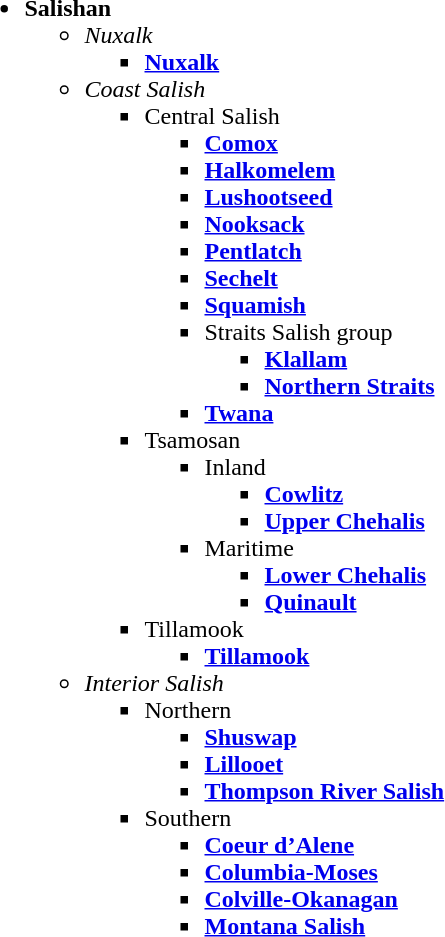<table class="mw-collapsible">
<tr>
<td><br><ul><li><strong>Salishan</strong><ul><li><em>Nuxalk</em><ul><li><strong><a href='#'>Nuxalk</a></strong></li></ul></li><li><em>Coast Salish</em><ul><li>Central Salish<ul><li><strong><a href='#'>Comox</a></strong></li><li><strong><a href='#'>Halkomelem</a></strong></li><li><strong><a href='#'>Lushootseed</a></strong> </li><li><strong><a href='#'>Nooksack</a></strong> </li><li><strong><a href='#'>Pentlatch</a></strong> </li><li><strong><a href='#'>Sechelt</a></strong></li><li><strong><a href='#'>Squamish</a></strong></li><li>Straits Salish group<ul><li><strong><a href='#'>Klallam</a></strong> </li><li><strong><a href='#'>Northern Straits</a></strong></li></ul></li><li><strong><a href='#'>Twana</a></strong> </li></ul></li><li>Tsamosan <ul><li>Inland <ul><li><strong><a href='#'>Cowlitz</a></strong> </li><li><strong><a href='#'>Upper Chehalis</a></strong> </li></ul></li><li>Maritime <ul><li><strong><a href='#'>Lower Chehalis</a></strong> </li><li><strong><a href='#'>Quinault</a></strong> </li></ul></li></ul></li><li>Tillamook <ul><li><strong><a href='#'>Tillamook</a></strong> </li></ul></li></ul></li><li><em>Interior Salish</em><ul><li>Northern<ul><li><strong><a href='#'>Shuswap</a></strong></li><li><strong><a href='#'>Lillooet</a></strong></li><li><strong><a href='#'>Thompson River Salish</a></strong></li></ul></li><li>Southern<ul><li><strong><a href='#'>Coeur d’Alene</a></strong></li><li><strong><a href='#'>Columbia-Moses</a></strong> </li><li><strong><a href='#'>Colville-Okanagan</a></strong></li><li><strong><a href='#'>Montana Salish</a></strong></li></ul></li></ul></li></ul></li></ul></td>
</tr>
</table>
